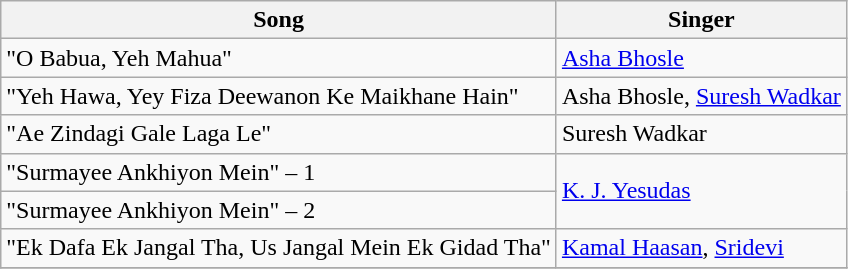<table class="wikitable">
<tr>
<th>Song</th>
<th>Singer</th>
</tr>
<tr>
<td>"O Babua, Yeh Mahua"</td>
<td><a href='#'>Asha Bhosle</a></td>
</tr>
<tr>
<td>"Yeh Hawa, Yey Fiza Deewanon Ke Maikhane Hain"</td>
<td>Asha Bhosle, <a href='#'>Suresh Wadkar</a></td>
</tr>
<tr>
<td>"Ae Zindagi Gale Laga Le"</td>
<td>Suresh Wadkar</td>
</tr>
<tr>
<td>"Surmayee Ankhiyon Mein" – 1</td>
<td rowspan="2"><a href='#'>K. J. Yesudas</a></td>
</tr>
<tr>
<td>"Surmayee Ankhiyon Mein" – 2</td>
</tr>
<tr>
<td>"Ek Dafa Ek Jangal Tha, Us Jangal Mein Ek Gidad Tha"</td>
<td><a href='#'>Kamal Haasan</a>, <a href='#'>Sridevi</a></td>
</tr>
<tr>
</tr>
</table>
